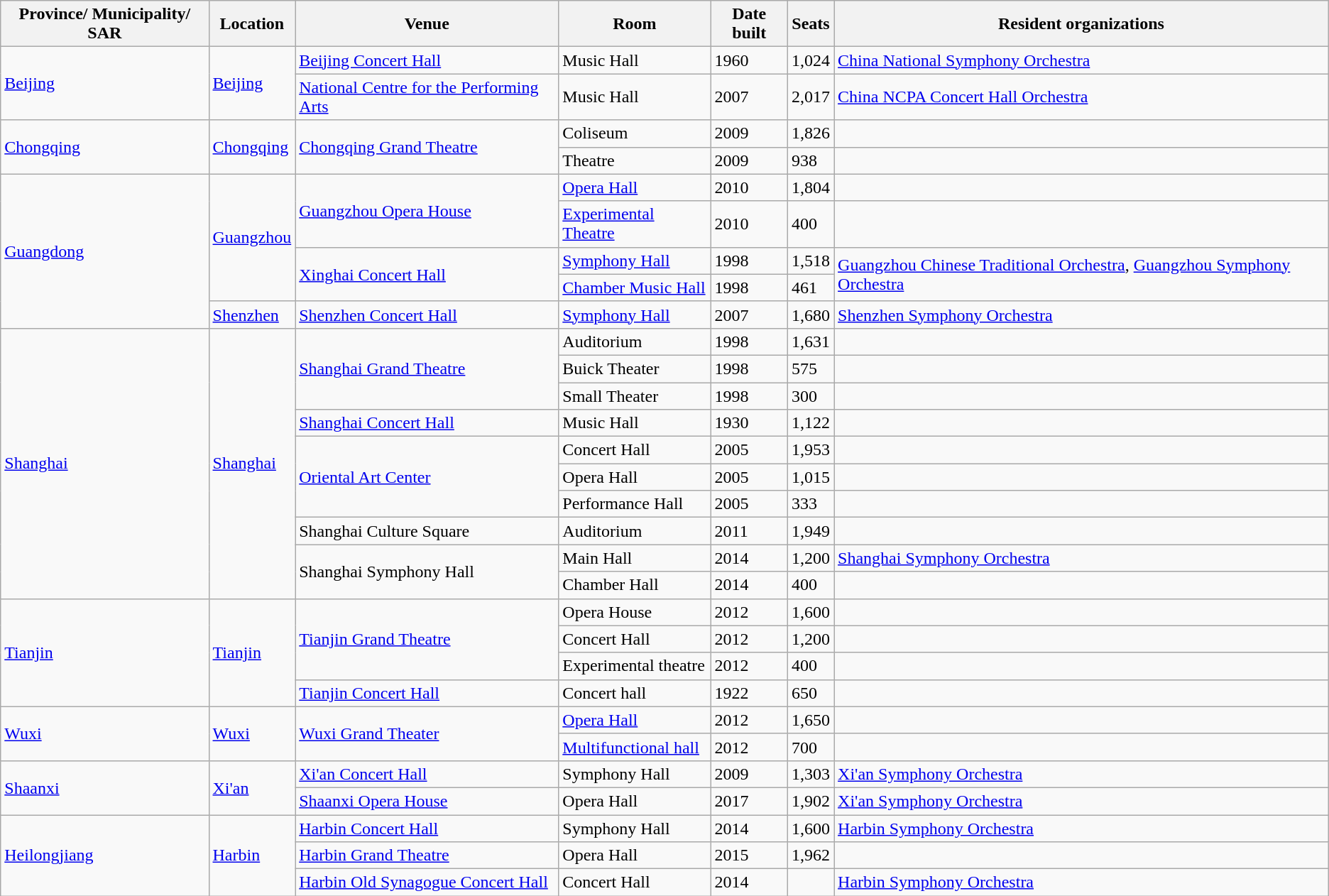<table class="wikitable">
<tr>
<th>Province/ Municipality/ SAR</th>
<th>Location</th>
<th>Venue</th>
<th>Room</th>
<th>Date built</th>
<th>Seats</th>
<th>Resident organizations</th>
</tr>
<tr>
<td rowspan=2><a href='#'>Beijing</a></td>
<td rowspan=2><a href='#'>Beijing</a></td>
<td><a href='#'>Beijing Concert Hall</a></td>
<td>Music Hall</td>
<td>1960</td>
<td>1,024</td>
<td><a href='#'>China National Symphony Orchestra</a></td>
</tr>
<tr>
<td><a href='#'>National Centre for the Performing Arts</a></td>
<td>Music Hall</td>
<td>2007</td>
<td>2,017</td>
<td><a href='#'>China NCPA Concert Hall Orchestra</a></td>
</tr>
<tr>
<td rowspan=2><a href='#'>Chongqing</a></td>
<td rowspan=2><a href='#'>Chongqing</a></td>
<td rowspan=2><a href='#'>Chongqing Grand Theatre</a></td>
<td>Coliseum</td>
<td>2009</td>
<td>1,826</td>
<td></td>
</tr>
<tr>
<td>Theatre</td>
<td>2009</td>
<td>938</td>
<td></td>
</tr>
<tr>
<td rowspan=5><a href='#'>Guangdong</a></td>
<td rowspan=4><a href='#'>Guangzhou</a></td>
<td rowspan=2><a href='#'>Guangzhou Opera House</a></td>
<td><a href='#'>Opera Hall</a></td>
<td>2010</td>
<td>1,804</td>
<td></td>
</tr>
<tr>
<td><a href='#'>Experimental Theatre</a></td>
<td>2010</td>
<td>400</td>
<td></td>
</tr>
<tr>
<td rowspan=2><a href='#'>Xinghai Concert Hall</a></td>
<td><a href='#'>Symphony Hall</a></td>
<td>1998</td>
<td>1,518</td>
<td rowspan=2><a href='#'>Guangzhou Chinese Traditional Orchestra</a>, <a href='#'>Guangzhou Symphony Orchestra</a></td>
</tr>
<tr>
<td><a href='#'>Chamber Music Hall</a></td>
<td>1998</td>
<td>461</td>
</tr>
<tr>
<td><a href='#'>Shenzhen</a></td>
<td><a href='#'>Shenzhen Concert Hall</a></td>
<td><a href='#'>Symphony Hall</a></td>
<td>2007</td>
<td>1,680</td>
<td><a href='#'>Shenzhen Symphony Orchestra</a></td>
</tr>
<tr>
<td rowspan=10><a href='#'>Shanghai</a></td>
<td rowspan=10><a href='#'>Shanghai</a></td>
<td rowspan=3><a href='#'>Shanghai Grand Theatre</a></td>
<td>Auditorium</td>
<td>1998</td>
<td>1,631</td>
<td></td>
</tr>
<tr>
<td>Buick Theater</td>
<td>1998</td>
<td>575</td>
<td></td>
</tr>
<tr>
<td>Small Theater</td>
<td>1998</td>
<td>300</td>
<td></td>
</tr>
<tr>
<td><a href='#'>Shanghai Concert Hall</a></td>
<td>Music Hall</td>
<td>1930</td>
<td>1,122</td>
<td></td>
</tr>
<tr>
<td rowspan=3><a href='#'>Oriental Art Center</a></td>
<td>Concert Hall</td>
<td>2005</td>
<td>1,953</td>
<td></td>
</tr>
<tr>
<td>Opera Hall</td>
<td>2005</td>
<td>1,015</td>
<td></td>
</tr>
<tr>
<td>Performance Hall</td>
<td>2005</td>
<td>333</td>
<td></td>
</tr>
<tr>
<td>Shanghai Culture Square</td>
<td>Auditorium</td>
<td>2011</td>
<td>1,949</td>
<td></td>
</tr>
<tr>
<td rowspan=2>Shanghai Symphony Hall</td>
<td>Main Hall</td>
<td>2014</td>
<td>1,200</td>
<td><a href='#'>Shanghai Symphony Orchestra</a></td>
</tr>
<tr>
<td>Chamber Hall</td>
<td>2014</td>
<td>400</td>
<td></td>
</tr>
<tr>
<td rowspan=4><a href='#'>Tianjin</a></td>
<td rowspan=4><a href='#'>Tianjin</a></td>
<td rowspan=3><a href='#'>Tianjin Grand Theatre</a></td>
<td>Opera House</td>
<td>2012</td>
<td>1,600</td>
<td></td>
</tr>
<tr>
<td>Concert Hall</td>
<td>2012</td>
<td>1,200</td>
<td></td>
</tr>
<tr>
<td>Experimental theatre</td>
<td>2012</td>
<td>400</td>
<td></td>
</tr>
<tr>
<td><a href='#'>Tianjin Concert Hall</a></td>
<td>Concert hall</td>
<td>1922</td>
<td>650</td>
<td></td>
</tr>
<tr>
<td rowspan=2><a href='#'>Wuxi</a></td>
<td rowspan=2><a href='#'>Wuxi</a></td>
<td rowspan=2><a href='#'>Wuxi Grand Theater</a></td>
<td><a href='#'>Opera Hall</a></td>
<td>2012</td>
<td>1,650</td>
<td></td>
</tr>
<tr>
<td><a href='#'>Multifunctional hall</a></td>
<td>2012</td>
<td>700</td>
<td></td>
</tr>
<tr>
<td rowspan=2><a href='#'>Shaanxi</a></td>
<td rowspan=2><a href='#'>Xi'an</a></td>
<td><a href='#'>Xi'an Concert Hall</a></td>
<td>Symphony Hall</td>
<td>2009</td>
<td>1,303</td>
<td><a href='#'>Xi'an Symphony Orchestra</a></td>
</tr>
<tr>
<td><a href='#'>Shaanxi Opera House</a></td>
<td>Opera Hall</td>
<td>2017</td>
<td>1,902</td>
<td><a href='#'>Xi'an Symphony Orchestra</a></td>
</tr>
<tr>
<td rowspan=3><a href='#'>Heilongjiang</a></td>
<td rowspan=3><a href='#'>Harbin</a></td>
<td><a href='#'>Harbin Concert Hall</a></td>
<td>Symphony Hall</td>
<td>2014</td>
<td>1,600</td>
<td><a href='#'>Harbin Symphony Orchestra</a></td>
</tr>
<tr>
<td><a href='#'>Harbin Grand Theatre</a></td>
<td>Opera Hall</td>
<td>2015</td>
<td>1,962</td>
<td></td>
</tr>
<tr>
<td><a href='#'>Harbin Old Synagogue Concert Hall</a></td>
<td>Concert Hall</td>
<td>2014</td>
<td></td>
<td><a href='#'>Harbin Symphony Orchestra</a></td>
</tr>
</table>
